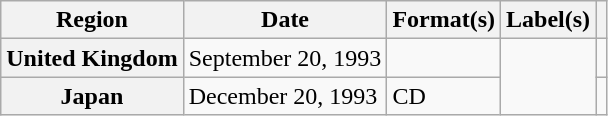<table class="wikitable plainrowheaders">
<tr>
<th scope="col">Region</th>
<th scope="col">Date</th>
<th scope="col">Format(s)</th>
<th scope="col">Label(s)</th>
<th scope="col"></th>
</tr>
<tr>
<th scope="row">United Kingdom</th>
<td>September 20, 1993</td>
<td></td>
<td rowspan="2"></td>
<td></td>
</tr>
<tr>
<th scope="row">Japan</th>
<td>December 20, 1993</td>
<td>CD</td>
<td></td>
</tr>
</table>
